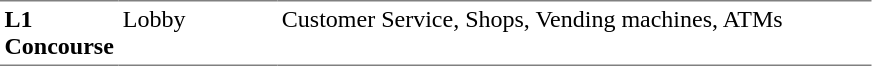<table table border=0 cellspacing=0 cellpadding=3>
<tr>
<td style="border-bottom:solid 1px gray; border-top:solid 1px gray;" valign=top width=50><strong>L1<br>Concourse</strong></td>
<td style="border-bottom:solid 1px gray; border-top:solid 1px gray;" valign=top width=100>Lobby</td>
<td style="border-bottom:solid 1px gray; border-top:solid 1px gray;" valign=top width=390>Customer Service, Shops, Vending machines, ATMs</td>
</tr>
</table>
